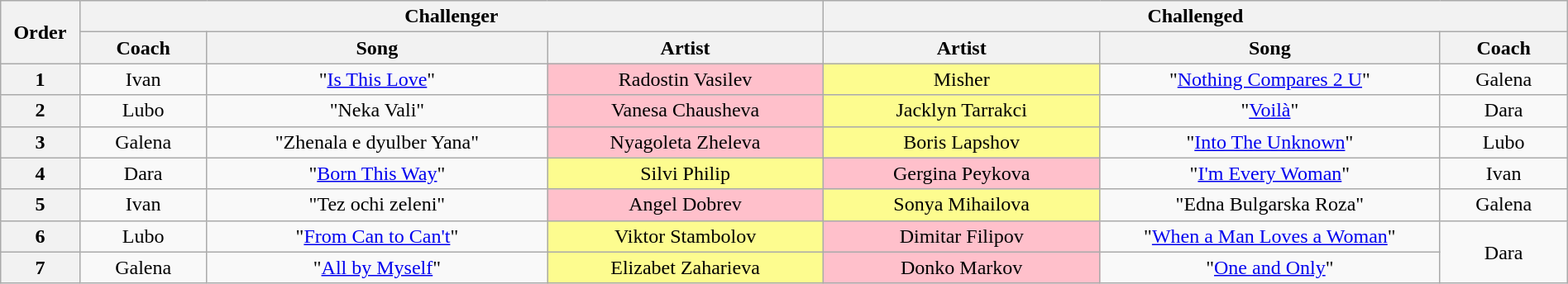<table class="wikitable" style="text-align: center; width:100%">
<tr>
<th rowspan="2" style="width:03%">Order</th>
<th colspan="3" style="width:42%">Challenger</th>
<th colspan="3" style="width:42%">Challenged</th>
</tr>
<tr>
<th style="width:06%">Coach</th>
<th style="width:16%">Song</th>
<th style="width:13%">Artist</th>
<th style="width:13%">Artist</th>
<th style="width:16%">Song</th>
<th style="width:06%">Coach</th>
</tr>
<tr>
<th>1</th>
<td>Ivan</td>
<td>"<a href='#'>Is This Love</a>"</td>
<td style="background: pink">Radostin Vasilev</td>
<td style="background:#fdfc8f">Misher</td>
<td>"<a href='#'>Nothing Compares 2 U</a>"</td>
<td>Galena</td>
</tr>
<tr>
<th>2</th>
<td>Lubo</td>
<td>"Neka Vali"</td>
<td style="background: pink">Vanesa Chausheva</td>
<td style="background:#fdfc8f">Jacklyn Tarrakci</td>
<td>"<a href='#'>Voilà</a>"</td>
<td>Dara</td>
</tr>
<tr>
<th>3</th>
<td>Galena</td>
<td>"Zhenala e dyulber Yana"</td>
<td style="background: pink">Nyagoleta Zheleva</td>
<td style="background:#fdfc8f">Boris Lapshov</td>
<td>"<a href='#'>Into The Unknown</a>"</td>
<td>Lubo</td>
</tr>
<tr>
<th>4</th>
<td>Dara</td>
<td>"<a href='#'>Born This Way</a>"</td>
<td style="background:#fdfc8f">Silvi Philip</td>
<td style="background: pink">Gergina Peykova</td>
<td>"<a href='#'>I'm Every Woman</a>"</td>
<td>Ivan</td>
</tr>
<tr>
<th>5</th>
<td>Ivan</td>
<td>"Tez ochi zeleni"</td>
<td style="background: pink">Angel Dobrev</td>
<td style="background:#fdfc8f">Sonya Mihailova</td>
<td>"Edna Bulgarska Roza"</td>
<td>Galena</td>
</tr>
<tr>
<th>6</th>
<td>Lubo</td>
<td>"<a href='#'>From Can to Can't</a>"</td>
<td style="background:#fdfc8f">Viktor Stambolov</td>
<td style="background: pink">Dimitar Filipov</td>
<td>"<a href='#'>When a Man Loves a Woman</a>"</td>
<td rowspan="2">Dara</td>
</tr>
<tr>
<th>7</th>
<td>Galena</td>
<td>"<a href='#'>All by Myself</a>"</td>
<td style="background:#fdfc8f">Elizabet Zaharieva</td>
<td style="background: pink">Donko Markov</td>
<td>"<a href='#'>One and Only</a>"</td>
</tr>
</table>
